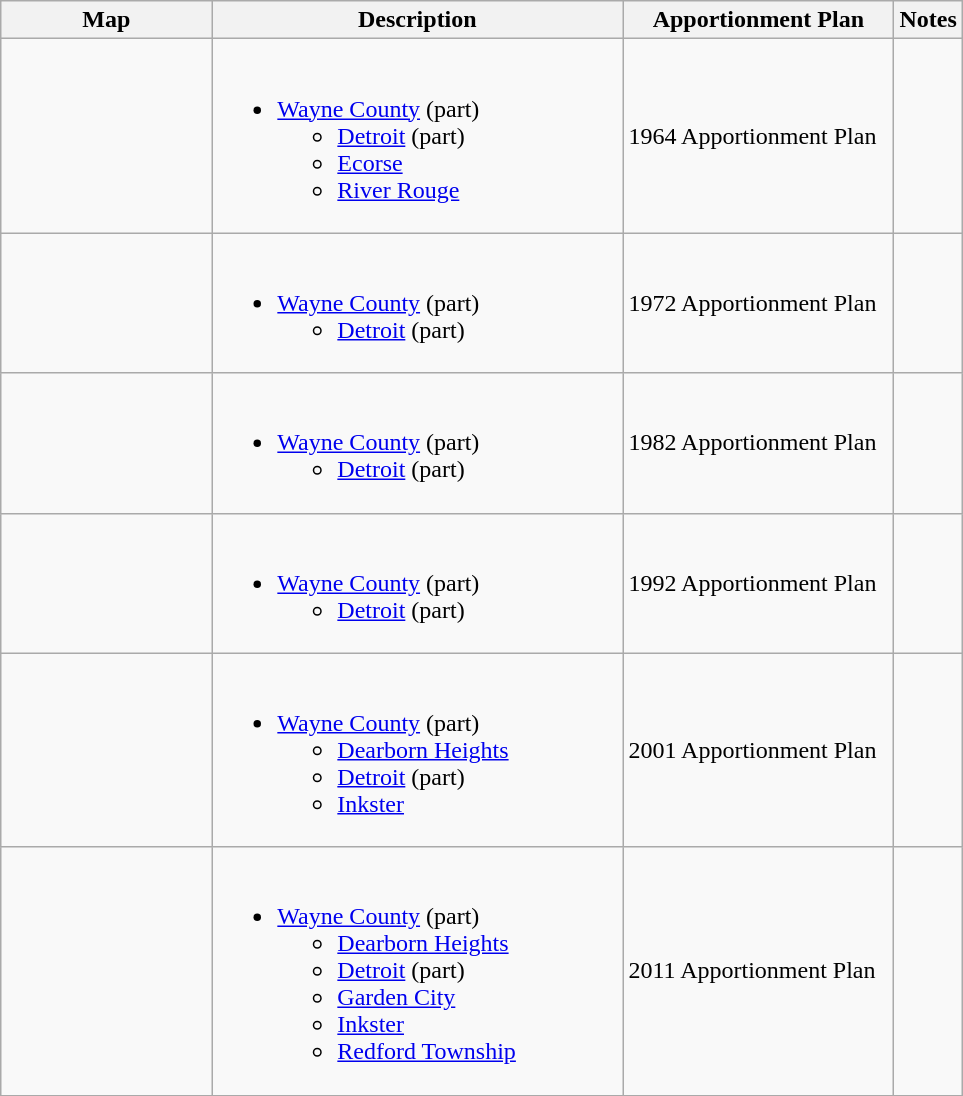<table class="wikitable sortable">
<tr>
<th style="width:100pt;">Map</th>
<th style="width:200pt;">Description</th>
<th style="width:130pt;">Apportionment Plan</th>
<th style="width:15pt;">Notes</th>
</tr>
<tr>
<td></td>
<td><br><ul><li><a href='#'>Wayne County</a> (part)<ul><li><a href='#'>Detroit</a> (part)</li><li><a href='#'>Ecorse</a></li><li><a href='#'>River Rouge</a></li></ul></li></ul></td>
<td>1964 Apportionment Plan</td>
<td></td>
</tr>
<tr>
<td></td>
<td><br><ul><li><a href='#'>Wayne County</a> (part)<ul><li><a href='#'>Detroit</a> (part)</li></ul></li></ul></td>
<td>1972 Apportionment Plan</td>
<td></td>
</tr>
<tr>
<td></td>
<td><br><ul><li><a href='#'>Wayne County</a> (part)<ul><li><a href='#'>Detroit</a> (part)</li></ul></li></ul></td>
<td>1982 Apportionment Plan</td>
<td></td>
</tr>
<tr>
<td></td>
<td><br><ul><li><a href='#'>Wayne County</a> (part)<ul><li><a href='#'>Detroit</a> (part)</li></ul></li></ul></td>
<td>1992 Apportionment Plan</td>
<td></td>
</tr>
<tr>
<td></td>
<td><br><ul><li><a href='#'>Wayne County</a> (part)<ul><li><a href='#'>Dearborn Heights</a></li><li><a href='#'>Detroit</a> (part)</li><li><a href='#'>Inkster</a></li></ul></li></ul></td>
<td>2001 Apportionment Plan</td>
<td></td>
</tr>
<tr>
<td></td>
<td><br><ul><li><a href='#'>Wayne County</a> (part)<ul><li><a href='#'>Dearborn Heights</a></li><li><a href='#'>Detroit</a> (part)</li><li><a href='#'>Garden City</a></li><li><a href='#'>Inkster</a></li><li><a href='#'>Redford Township</a></li></ul></li></ul></td>
<td>2011 Apportionment Plan</td>
<td></td>
</tr>
<tr>
</tr>
</table>
